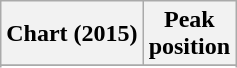<table class="wikitable sortable plainrowheaders" style="text-align:center">
<tr>
<th scope="col">Chart (2015)</th>
<th scope="col">Peak<br> position</th>
</tr>
<tr>
</tr>
<tr>
</tr>
<tr>
</tr>
<tr>
</tr>
<tr>
</tr>
<tr>
</tr>
<tr>
</tr>
<tr>
</tr>
<tr>
</tr>
<tr>
</tr>
<tr>
</tr>
<tr>
</tr>
<tr>
</tr>
<tr>
</tr>
<tr>
</tr>
<tr>
</tr>
<tr>
</tr>
<tr>
</tr>
<tr>
</tr>
<tr>
</tr>
<tr>
</tr>
<tr>
</tr>
<tr>
</tr>
<tr>
</tr>
<tr>
</tr>
<tr>
</tr>
<tr>
</tr>
<tr>
</tr>
<tr>
</tr>
<tr>
</tr>
</table>
